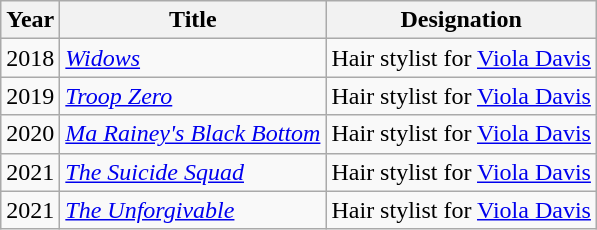<table class="wikitable">
<tr>
<th>Year</th>
<th>Title</th>
<th>Designation</th>
</tr>
<tr>
<td>2018</td>
<td><em><a href='#'>Widows</a></em></td>
<td>Hair stylist for <a href='#'>Viola Davis</a></td>
</tr>
<tr>
<td>2019</td>
<td><em><a href='#'>Troop Zero</a></em></td>
<td>Hair stylist for <a href='#'>Viola Davis</a></td>
</tr>
<tr>
<td>2020</td>
<td><em><a href='#'>Ma Rainey's Black Bottom</a></em></td>
<td>Hair stylist for <a href='#'>Viola Davis</a></td>
</tr>
<tr>
<td>2021</td>
<td><em><a href='#'>The Suicide Squad</a></em></td>
<td>Hair stylist for <a href='#'>Viola Davis</a></td>
</tr>
<tr>
<td>2021</td>
<td><em><a href='#'>The Unforgivable</a></em></td>
<td>Hair stylist for <a href='#'>Viola Davis</a></td>
</tr>
</table>
